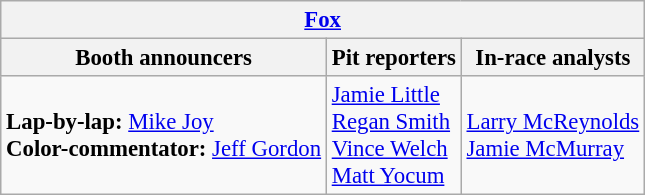<table class="wikitable" style="font-size: 95%">
<tr>
<th colspan="3"><a href='#'>Fox</a></th>
</tr>
<tr>
<th>Booth announcers</th>
<th>Pit reporters</th>
<th>In-race analysts</th>
</tr>
<tr>
<td><strong>Lap-by-lap:</strong> <a href='#'>Mike Joy</a><br><strong>Color-commentator:</strong> <a href='#'>Jeff Gordon</a></td>
<td><a href='#'>Jamie Little</a><br><a href='#'>Regan Smith</a><br><a href='#'>Vince Welch</a><br><a href='#'>Matt Yocum</a></td>
<td><a href='#'>Larry McReynolds</a><br><a href='#'>Jamie McMurray</a></td>
</tr>
</table>
